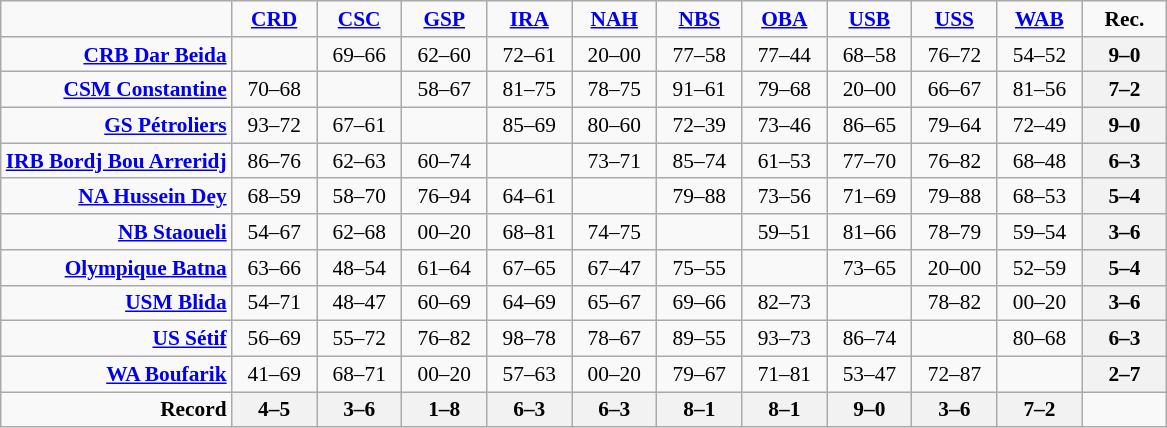<table style="font-size: 89%; text-align: center" class="wikitable">
<tr>
<td></td>
<td width=50><strong><a href='#'>CRD</a></strong></td>
<td width=50><strong><a href='#'>CSC</a></strong></td>
<td width=50><strong><a href='#'>GSP</a></strong></td>
<td width=50><strong><a href='#'>IRA</a></strong></td>
<td width=50><strong><a href='#'>NAH</a></strong></td>
<td width=50><strong><a href='#'>NBS</a></strong></td>
<td width=50><strong><a href='#'>OBA</a></strong></td>
<td width=50><strong><a href='#'>USB</a></strong></td>
<td width=50><strong><a href='#'>USS</a></strong></td>
<td width=50><strong><a href='#'>WAB</a></strong></td>
<td width=50><strong>Rec.</strong></td>
</tr>
<tr>
<td align=right><strong><a href='#'>CRB Dar Beida</a></strong></td>
<td></td>
<td>69–66</td>
<td>62–60</td>
<td>72–61</td>
<td>20–00</td>
<td>77–58</td>
<td>77–44</td>
<td>68–58</td>
<td>76–72</td>
<td>54–52</td>
<th>9–0</th>
</tr>
<tr>
<td align=right><strong><a href='#'>CSM Constantine</a></strong></td>
<td>70–68</td>
<td></td>
<td>58–67</td>
<td>81–75</td>
<td>78–75</td>
<td>91–61</td>
<td>79–68</td>
<td>20–00</td>
<td>66–67</td>
<td>81–56</td>
<th>7–2</th>
</tr>
<tr>
<td align=right><strong><a href='#'>GS Pétroliers</a></strong></td>
<td>93–72</td>
<td>67–61</td>
<td></td>
<td>85–69</td>
<td>80–60</td>
<td>72–39</td>
<td>73–46</td>
<td>86–65</td>
<td>79–64</td>
<td>72–49</td>
<th>9–0</th>
</tr>
<tr>
<td align=right><strong><a href='#'>IRB Bordj Bou Arreridj</a></strong></td>
<td>86–76</td>
<td>62–63</td>
<td>60–74</td>
<td></td>
<td>73–71</td>
<td>85–74</td>
<td>61–53</td>
<td>77–70</td>
<td>76–82</td>
<td>68–48</td>
<th>6–3</th>
</tr>
<tr>
<td align=right><strong><a href='#'>NA Hussein Dey</a></strong></td>
<td>68–59</td>
<td>58–70</td>
<td>76–94</td>
<td>64–61</td>
<td></td>
<td>79–88</td>
<td>73–56</td>
<td>71–69</td>
<td>79–88</td>
<td>68–53</td>
<th>5–4</th>
</tr>
<tr>
<td align=right><strong><a href='#'>NB Staoueli</a></strong></td>
<td>54–67</td>
<td>62–68</td>
<td>00–20</td>
<td>68–81</td>
<td>74–75</td>
<td></td>
<td>59–51</td>
<td>81–66</td>
<td>78–79</td>
<td>59–54</td>
<th>3–6</th>
</tr>
<tr>
<td align=right><strong><a href='#'>Olympique Batna</a></strong></td>
<td>63–66</td>
<td>48–54</td>
<td>61–64</td>
<td>67–65</td>
<td>67–47</td>
<td>75–55</td>
<td></td>
<td>73–65</td>
<td>20–00</td>
<td>52–59</td>
<th>5–4</th>
</tr>
<tr>
<td align=right><strong><a href='#'>USM Blida</a></strong></td>
<td>54–71</td>
<td>48–47</td>
<td>60–69</td>
<td>64–69</td>
<td>65–67</td>
<td>69–66</td>
<td>82–73</td>
<td></td>
<td>78–82</td>
<td>00–20</td>
<th>3–6</th>
</tr>
<tr>
<td align=right><strong><a href='#'>US Sétif</a></strong></td>
<td>56–69</td>
<td>55–72</td>
<td>76–82</td>
<td>98–78</td>
<td>78–67</td>
<td>89–55</td>
<td>93–73</td>
<td>86–74</td>
<td></td>
<td>80–68</td>
<th>6–3</th>
</tr>
<tr>
<td align=right><strong><a href='#'>WA Boufarik</a></strong></td>
<td>41–69</td>
<td>68–71</td>
<td>00–20</td>
<td>57–63</td>
<td>00–20</td>
<td>79–67</td>
<td>71–81</td>
<td>53–47</td>
<td>72–87</td>
<td></td>
<th>2–7</th>
</tr>
<tr>
<td align=right><strong>Record</strong></td>
<th>4–5</th>
<th>3–6</th>
<th>1–8</th>
<th>6–3</th>
<th>6–3</th>
<th>8–1</th>
<th>8–1</th>
<th>9–0</th>
<th>3–6</th>
<th>7–2</th>
<td></td>
</tr>
</table>
